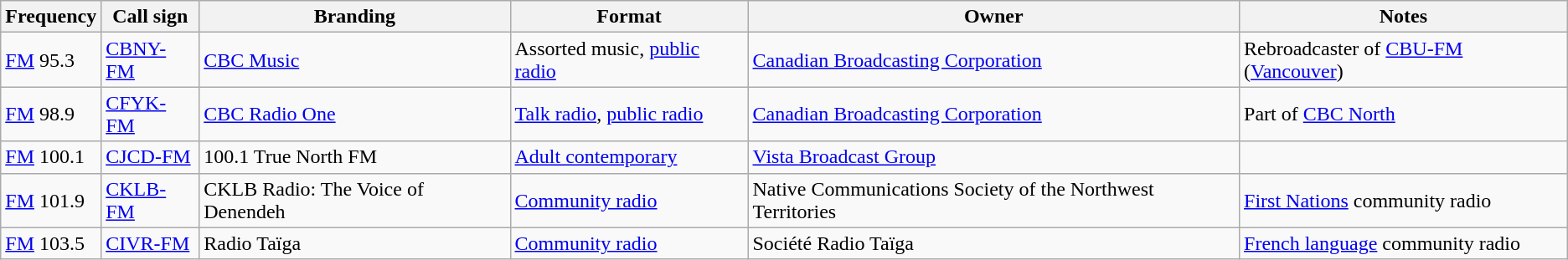<table class="wikitable sortable">
<tr>
<th>Frequency</th>
<th>Call sign</th>
<th>Branding</th>
<th>Format</th>
<th>Owner</th>
<th>Notes</th>
</tr>
<tr>
<td><a href='#'>FM</a> 95.3</td>
<td><a href='#'>CBNY-FM</a></td>
<td><a href='#'>CBC Music</a></td>
<td>Assorted music, <a href='#'>public radio</a></td>
<td><a href='#'>Canadian Broadcasting Corporation</a></td>
<td>Rebroadcaster of <a href='#'>CBU-FM</a> (<a href='#'>Vancouver</a>)</td>
</tr>
<tr>
<td><a href='#'>FM</a> 98.9</td>
<td><a href='#'>CFYK-FM</a></td>
<td><a href='#'>CBC Radio One</a></td>
<td><a href='#'>Talk radio</a>, <a href='#'>public radio</a></td>
<td><a href='#'>Canadian Broadcasting Corporation</a></td>
<td>Part of <a href='#'>CBC North</a></td>
</tr>
<tr>
<td><a href='#'>FM</a> 100.1</td>
<td><a href='#'>CJCD-FM</a></td>
<td>100.1 True North FM</td>
<td><a href='#'>Adult contemporary</a></td>
<td><a href='#'>Vista Broadcast Group</a></td>
<td></td>
</tr>
<tr>
<td><a href='#'>FM</a> 101.9</td>
<td><a href='#'>CKLB-FM</a></td>
<td>CKLB Radio: The Voice of Denendeh</td>
<td><a href='#'>Community radio</a></td>
<td>Native Communications Society of the Northwest Territories</td>
<td><a href='#'>First Nations</a> community radio</td>
</tr>
<tr>
<td><a href='#'>FM</a> 103.5</td>
<td><a href='#'>CIVR-FM</a></td>
<td>Radio Taïga</td>
<td><a href='#'>Community radio</a></td>
<td>Société Radio Taïga</td>
<td><a href='#'>French language</a> community radio</td>
</tr>
</table>
